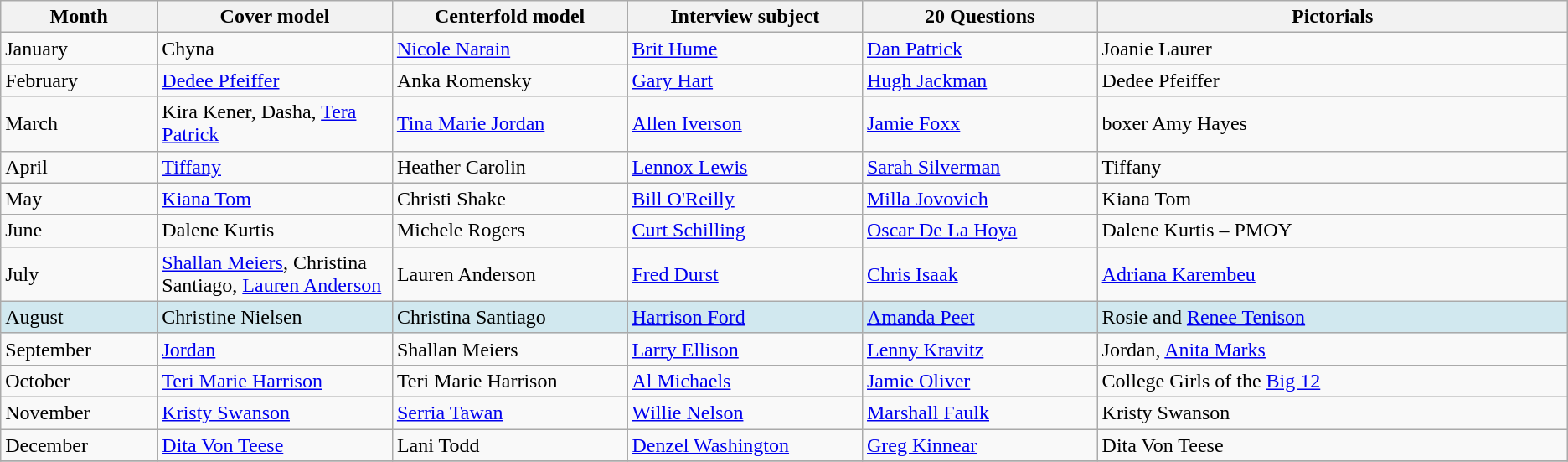<table class="wikitable">
<tr>
<th width="10%">Month</th>
<th width="15%">Cover model</th>
<th width="15%">Centerfold model</th>
<th width="15%">Interview subject</th>
<th width="15%">20 Questions</th>
<th width="30%">Pictorials</th>
</tr>
<tr>
<td>January</td>
<td>Chyna</td>
<td><a href='#'>Nicole Narain</a></td>
<td><a href='#'>Brit Hume</a></td>
<td><a href='#'>Dan Patrick</a></td>
<td>Joanie Laurer</td>
</tr>
<tr>
<td>February</td>
<td><a href='#'>Dedee Pfeiffer</a></td>
<td>Anka Romensky</td>
<td><a href='#'>Gary Hart</a></td>
<td><a href='#'>Hugh Jackman</a></td>
<td>Dedee Pfeiffer</td>
</tr>
<tr>
<td>March</td>
<td>Kira Kener, Dasha, <a href='#'>Tera Patrick</a></td>
<td><a href='#'>Tina Marie Jordan</a></td>
<td><a href='#'>Allen Iverson</a></td>
<td><a href='#'>Jamie Foxx</a></td>
<td>boxer Amy Hayes</td>
</tr>
<tr>
<td>April</td>
<td><a href='#'>Tiffany</a></td>
<td>Heather Carolin</td>
<td><a href='#'>Lennox Lewis</a></td>
<td><a href='#'>Sarah Silverman</a></td>
<td>Tiffany</td>
</tr>
<tr>
<td>May</td>
<td><a href='#'>Kiana Tom</a></td>
<td>Christi Shake</td>
<td><a href='#'>Bill O'Reilly</a></td>
<td><a href='#'>Milla Jovovich</a></td>
<td>Kiana Tom</td>
</tr>
<tr>
<td>June</td>
<td>Dalene Kurtis</td>
<td>Michele Rogers</td>
<td><a href='#'>Curt Schilling</a></td>
<td><a href='#'>Oscar De La Hoya</a></td>
<td>Dalene Kurtis – PMOY</td>
</tr>
<tr>
<td>July</td>
<td><a href='#'>Shallan Meiers</a>, Christina Santiago, <a href='#'>Lauren Anderson</a></td>
<td>Lauren Anderson</td>
<td><a href='#'>Fred Durst</a></td>
<td><a href='#'>Chris Isaak</a></td>
<td><a href='#'>Adriana Karembeu</a></td>
</tr>
<tr style="background:#D1E8EF;">
<td>August</td>
<td>Christine Nielsen</td>
<td>Christina Santiago</td>
<td><a href='#'>Harrison Ford</a></td>
<td><a href='#'>Amanda Peet</a></td>
<td>Rosie and <a href='#'>Renee Tenison</a></td>
</tr>
<tr>
<td>September</td>
<td><a href='#'>Jordan</a></td>
<td>Shallan Meiers</td>
<td><a href='#'>Larry Ellison</a></td>
<td><a href='#'>Lenny Kravitz</a></td>
<td>Jordan, <a href='#'>Anita Marks</a></td>
</tr>
<tr>
<td>October</td>
<td><a href='#'>Teri Marie Harrison</a></td>
<td>Teri Marie Harrison</td>
<td><a href='#'>Al Michaels</a></td>
<td><a href='#'>Jamie Oliver</a></td>
<td>College Girls of the <a href='#'>Big 12</a></td>
</tr>
<tr>
<td>November</td>
<td><a href='#'>Kristy Swanson</a></td>
<td><a href='#'>Serria Tawan</a></td>
<td><a href='#'>Willie Nelson</a></td>
<td><a href='#'>Marshall Faulk</a></td>
<td>Kristy Swanson</td>
</tr>
<tr>
<td>December</td>
<td><a href='#'>Dita Von Teese</a></td>
<td>Lani Todd</td>
<td><a href='#'>Denzel Washington</a></td>
<td><a href='#'>Greg Kinnear</a></td>
<td>Dita Von Teese</td>
</tr>
<tr>
</tr>
</table>
